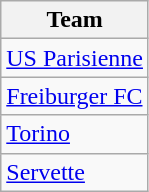<table class = "wikitable sortable">
<tr>
<th width= px>Team</th>
</tr>
<tr>
<td> <a href='#'>US Parisienne</a></td>
</tr>
<tr>
<td> <a href='#'>Freiburger FC</a> </td>
</tr>
<tr>
<td> <a href='#'>Torino</a></td>
</tr>
<tr>
<td> <a href='#'>Servette</a></td>
</tr>
</table>
